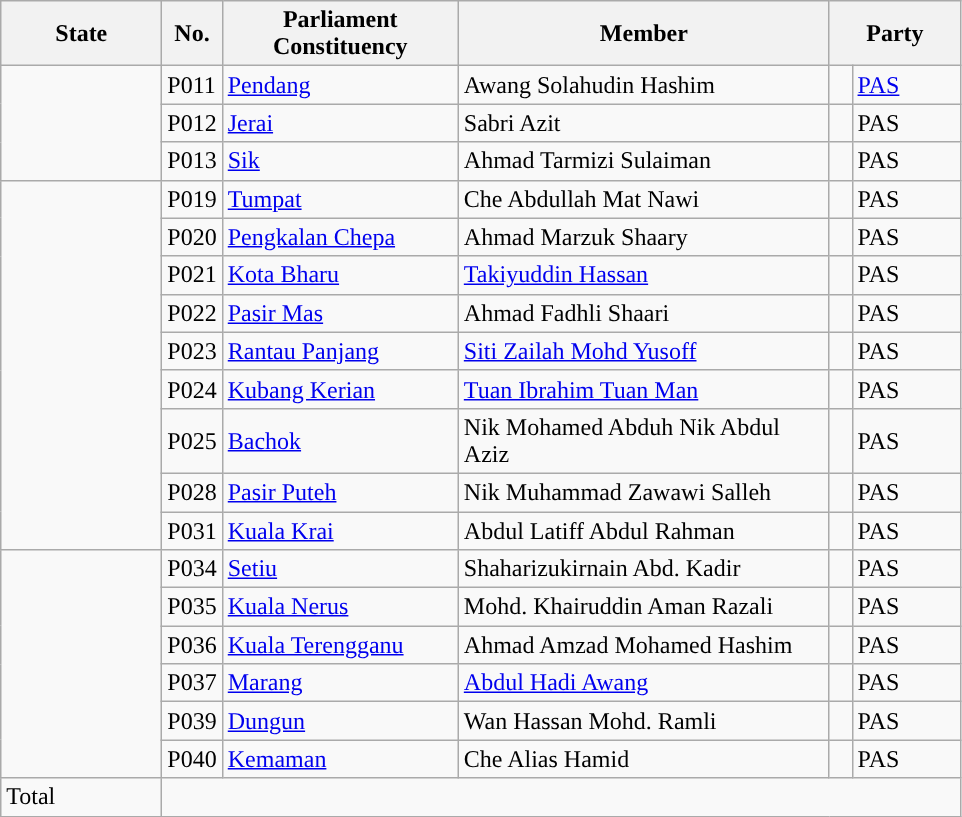<table class ="wikitable sortable">
<tr>
<th style="width:100px;">State</th>
<th style="width:30px;">No.</th>
<th style="width:150px;">Parliament Constituency</th>
<th style="width:240px;">Member</th>
<th style="width:80px;" colspan=2>Party</th>
</tr>
<tr>
<td rowspan=3></td>
<td>P011</td>
<td><a href='#'>Pendang</a></td>
<td>Awang Solahudin Hashim</td>
<td></td>
<td><a href='#'>PAS</a></td>
</tr>
<tr>
<td>P012</td>
<td><a href='#'>Jerai</a></td>
<td>Sabri Azit</td>
<td></td>
<td>PAS</td>
</tr>
<tr>
<td>P013</td>
<td><a href='#'>Sik</a></td>
<td>Ahmad Tarmizi Sulaiman</td>
<td></td>
<td>PAS</td>
</tr>
<tr>
<td rowspan=9></td>
<td>P019</td>
<td><a href='#'>Tumpat</a></td>
<td>Che Abdullah Mat Nawi</td>
<td></td>
<td>PAS</td>
</tr>
<tr>
<td>P020</td>
<td><a href='#'>Pengkalan Chepa</a></td>
<td>Ahmad Marzuk Shaary</td>
<td></td>
<td>PAS</td>
</tr>
<tr>
<td>P021</td>
<td><a href='#'>Kota Bharu</a></td>
<td><a href='#'>Takiyuddin Hassan</a></td>
<td></td>
<td>PAS</td>
</tr>
<tr>
<td>P022</td>
<td><a href='#'>Pasir Mas</a></td>
<td>Ahmad Fadhli Shaari</td>
<td></td>
<td>PAS</td>
</tr>
<tr>
<td>P023</td>
<td><a href='#'>Rantau Panjang</a></td>
<td><a href='#'>Siti Zailah Mohd Yusoff</a></td>
<td></td>
<td>PAS</td>
</tr>
<tr>
<td>P024</td>
<td><a href='#'>Kubang Kerian</a></td>
<td><a href='#'>Tuan Ibrahim Tuan Man</a></td>
<td></td>
<td>PAS</td>
</tr>
<tr>
<td>P025</td>
<td><a href='#'>Bachok</a></td>
<td>Nik Mohamed Abduh Nik Abdul Aziz</td>
<td></td>
<td>PAS</td>
</tr>
<tr>
<td>P028</td>
<td><a href='#'>Pasir Puteh</a></td>
<td>Nik Muhammad Zawawi Salleh</td>
<td></td>
<td>PAS</td>
</tr>
<tr>
<td>P031</td>
<td><a href='#'>Kuala Krai</a></td>
<td>Abdul Latiff Abdul Rahman</td>
<td></td>
<td>PAS</td>
</tr>
<tr>
<td rowspan=6></td>
<td>P034</td>
<td><a href='#'>Setiu</a></td>
<td>Shaharizukirnain Abd. Kadir</td>
<td></td>
<td>PAS</td>
</tr>
<tr>
<td>P035</td>
<td><a href='#'>Kuala Nerus</a></td>
<td>Mohd. Khairuddin Aman Razali</td>
<td></td>
<td>PAS</td>
</tr>
<tr>
<td>P036</td>
<td><a href='#'>Kuala Terengganu</a></td>
<td>Ahmad Amzad Mohamed Hashim</td>
<td></td>
<td>PAS</td>
</tr>
<tr>
<td>P037</td>
<td><a href='#'>Marang</a></td>
<td><a href='#'>Abdul Hadi Awang</a></td>
<td></td>
<td>PAS</td>
</tr>
<tr>
<td>P039</td>
<td><a href='#'>Dungun</a></td>
<td>Wan Hassan Mohd. Ramli</td>
<td></td>
<td>PAS</td>
</tr>
<tr>
<td>P040</td>
<td><a href='#'>Kemaman</a></td>
<td>Che Alias Hamid</td>
<td></td>
<td>PAS</td>
</tr>
<tr>
<td>Total</td>
<td style="width:30px;" colspan=6></td>
</tr>
</table>
